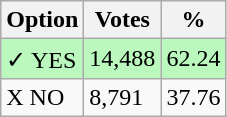<table class="wikitable">
<tr>
<th>Option</th>
<th>Votes</th>
<th>%</th>
</tr>
<tr>
<td style=background:#bbf8be>✓ YES</td>
<td style=background:#bbf8be>14,488</td>
<td style=background:#bbf8be>62.24</td>
</tr>
<tr>
<td>X NO</td>
<td>8,791</td>
<td>37.76</td>
</tr>
</table>
